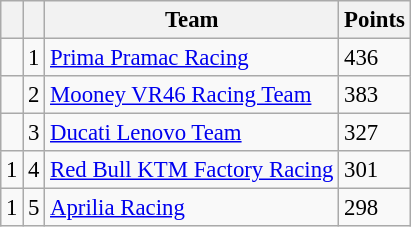<table class="wikitable" style="font-size: 95%;">
<tr>
<th></th>
<th></th>
<th>Team</th>
<th>Points</th>
</tr>
<tr>
<td></td>
<td align=center>1</td>
<td> <a href='#'>Prima Pramac Racing</a></td>
<td align=left>436</td>
</tr>
<tr>
<td></td>
<td align=center>2</td>
<td> <a href='#'>Mooney VR46 Racing Team</a></td>
<td align=left>383</td>
</tr>
<tr>
<td></td>
<td align=center>3</td>
<td> <a href='#'>Ducati Lenovo Team</a></td>
<td align=left>327</td>
</tr>
<tr>
<td> 1</td>
<td align=center>4</td>
<td> <a href='#'>Red Bull KTM Factory Racing</a></td>
<td align=left>301</td>
</tr>
<tr>
<td> 1</td>
<td align=center>5</td>
<td> <a href='#'>Aprilia Racing</a></td>
<td align=left>298</td>
</tr>
</table>
